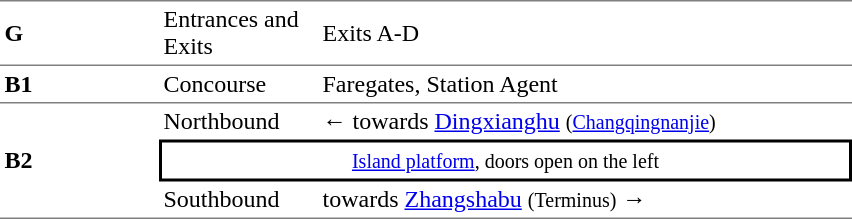<table cellspacing=0 cellpadding=3>
<tr>
<td style="border-top:solid 1px gray;border-bottom:solid 1px gray;" width=100><strong>G</strong></td>
<td style="border-top:solid 1px gray;border-bottom:solid 1px gray;" width=100>Entrances and Exits</td>
<td style="border-top:solid 1px gray;border-bottom:solid 1px gray;" width=350>Exits A-D</td>
</tr>
<tr>
<td style="border-bottom:solid 1px gray;"><strong>B1</strong></td>
<td style="border-bottom:solid 1px gray;">Concourse</td>
<td style="border-bottom:solid 1px gray;">Faregates, Station Agent</td>
</tr>
<tr>
<td style="border-bottom:solid 1px gray;" rowspan=3><strong>B2</strong></td>
<td>Northbound</td>
<td>←  towards <a href='#'>Dingxianghu</a> <small>(<a href='#'>Changqingnanjie</a>)</small></td>
</tr>
<tr>
<td style="border-right:solid 2px black;border-left:solid 2px black;border-top:solid 2px black;border-bottom:solid 2px black;text-align:center;" colspan=2><small><a href='#'>Island platform</a>, doors open on the left</small></td>
</tr>
<tr>
<td style="border-bottom:solid 1px gray;">Southbound</td>
<td style="border-bottom:solid 1px gray;">  towards <a href='#'>Zhangshabu</a> <small>(Terminus)</small> →</td>
</tr>
</table>
